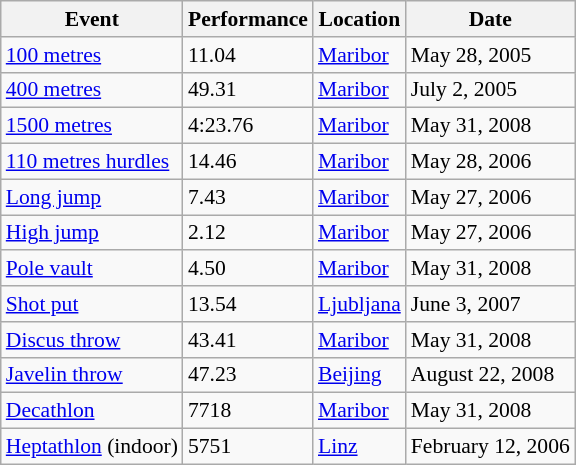<table class="wikitable" style="font-size:90%">
<tr>
<th>Event</th>
<th>Performance</th>
<th>Location</th>
<th>Date</th>
</tr>
<tr>
<td><a href='#'>100 metres</a></td>
<td>11.04</td>
<td><a href='#'>Maribor</a></td>
<td>May 28, 2005</td>
</tr>
<tr>
<td><a href='#'>400 metres</a></td>
<td>49.31</td>
<td><a href='#'>Maribor</a></td>
<td>July 2, 2005</td>
</tr>
<tr>
<td><a href='#'>1500 metres</a></td>
<td>4:23.76</td>
<td><a href='#'>Maribor</a></td>
<td>May 31, 2008</td>
</tr>
<tr>
<td><a href='#'>110 metres hurdles</a></td>
<td>14.46</td>
<td><a href='#'>Maribor</a></td>
<td>May 28, 2006</td>
</tr>
<tr>
<td><a href='#'>Long jump</a></td>
<td>7.43</td>
<td><a href='#'>Maribor</a></td>
<td>May 27, 2006</td>
</tr>
<tr>
<td><a href='#'>High jump</a></td>
<td>2.12</td>
<td><a href='#'>Maribor</a></td>
<td>May 27, 2006</td>
</tr>
<tr>
<td><a href='#'>Pole vault</a></td>
<td>4.50</td>
<td><a href='#'>Maribor</a></td>
<td>May 31, 2008</td>
</tr>
<tr>
<td><a href='#'>Shot put</a></td>
<td>13.54</td>
<td><a href='#'>Ljubljana</a></td>
<td>June 3, 2007</td>
</tr>
<tr>
<td><a href='#'>Discus throw</a></td>
<td>43.41</td>
<td><a href='#'>Maribor</a></td>
<td>May 31, 2008</td>
</tr>
<tr>
<td><a href='#'>Javelin throw</a></td>
<td>47.23</td>
<td><a href='#'>Beijing</a></td>
<td>August 22, 2008</td>
</tr>
<tr>
<td><a href='#'>Decathlon</a></td>
<td>7718</td>
<td><a href='#'>Maribor</a></td>
<td>May 31, 2008</td>
</tr>
<tr>
<td><a href='#'>Heptathlon</a> (indoor)</td>
<td>5751</td>
<td><a href='#'>Linz</a></td>
<td>February 12, 2006</td>
</tr>
</table>
